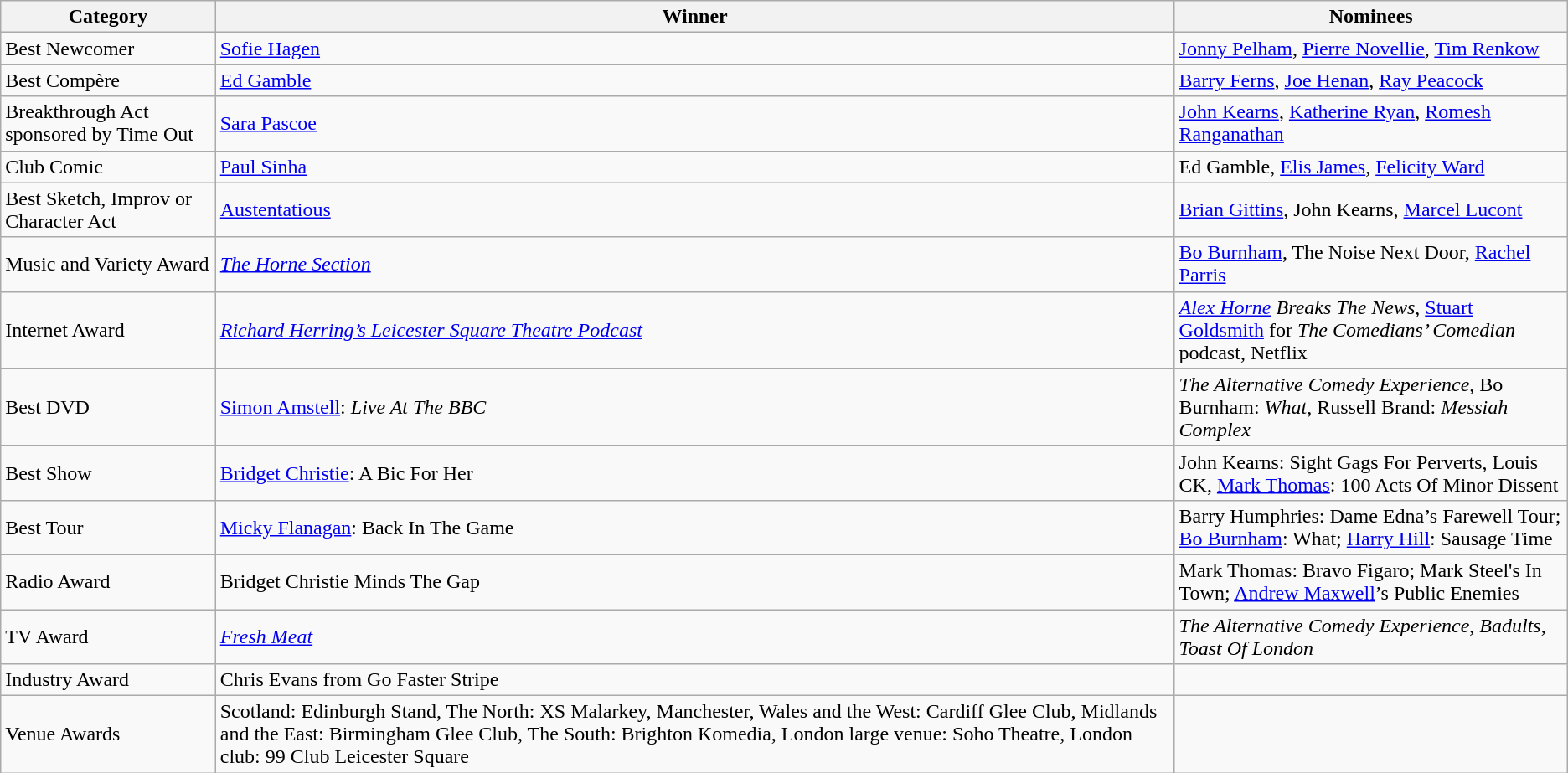<table class="wikitable">
<tr>
<th>Category</th>
<th>Winner</th>
<th>Nominees</th>
</tr>
<tr>
<td>Best Newcomer</td>
<td><a href='#'>Sofie Hagen</a></td>
<td><a href='#'>Jonny Pelham</a>, <a href='#'>Pierre Novellie</a>, <a href='#'>Tim Renkow</a></td>
</tr>
<tr>
<td>Best Compère</td>
<td><a href='#'>Ed Gamble</a></td>
<td><a href='#'>Barry Ferns</a>, <a href='#'>Joe Henan</a>, <a href='#'>Ray Peacock</a></td>
</tr>
<tr>
<td>Breakthrough Act sponsored by Time Out</td>
<td><a href='#'>Sara Pascoe</a></td>
<td><a href='#'>John Kearns</a>, <a href='#'>Katherine Ryan</a>, <a href='#'>Romesh Ranganathan</a></td>
</tr>
<tr>
<td>Club Comic</td>
<td><a href='#'>Paul Sinha</a></td>
<td>Ed Gamble, <a href='#'>Elis James</a>, <a href='#'>Felicity Ward</a></td>
</tr>
<tr>
<td>Best Sketch, Improv or Character Act</td>
<td><a href='#'>Austentatious</a></td>
<td><a href='#'>Brian Gittins</a>, John Kearns, <a href='#'>Marcel Lucont</a></td>
</tr>
<tr>
<td>Music and Variety Award</td>
<td><em><a href='#'>The Horne Section</a></em></td>
<td><a href='#'>Bo Burnham</a>, The Noise Next Door, <a href='#'>Rachel Parris</a></td>
</tr>
<tr>
<td>Internet Award</td>
<td><a href='#'><em>Richard Herring’s Leicester Square Theatre Podcast</em></a></td>
<td><em><a href='#'>Alex Horne</a> Breaks The News</em>, <a href='#'>Stuart Goldsmith</a> for <em>The Comedians’ Comedian</em> podcast, Netflix</td>
</tr>
<tr>
<td>Best DVD</td>
<td><a href='#'>Simon Amstell</a>: <em>Live At The BBC</em></td>
<td><em>The Alternative Comedy Experience</em>, Bo Burnham: <em>What</em>, Russell Brand: <em>Messiah Complex</em></td>
</tr>
<tr>
<td>Best Show</td>
<td><a href='#'>Bridget Christie</a>: A Bic For Her</td>
<td>John Kearns: Sight Gags For Perverts, Louis CK, <a href='#'>Mark Thomas</a>: 100 Acts Of Minor Dissent</td>
</tr>
<tr>
<td>Best Tour</td>
<td><a href='#'>Micky Flanagan</a>: Back In The Game</td>
<td>Barry Humphries: Dame Edna’s Farewell Tour; <a href='#'>Bo Burnham</a>: What; <a href='#'>Harry Hill</a>: Sausage Time</td>
</tr>
<tr>
<td>Radio Award</td>
<td>Bridget Christie Minds The Gap</td>
<td>Mark Thomas: Bravo Figaro; Mark Steel's In Town; <a href='#'>Andrew Maxwell</a>’s Public Enemies</td>
</tr>
<tr>
<td>TV Award</td>
<td><em><a href='#'>Fresh Meat</a></em></td>
<td><em>The Alternative Comedy Experience</em>, <em>Badults</em>, <em>Toast Of London</em></td>
</tr>
<tr>
<td>Industry Award</td>
<td>Chris Evans from Go Faster Stripe</td>
<td></td>
</tr>
<tr>
<td>Venue Awards</td>
<td>Scotland: Edinburgh Stand, The North: XS Malarkey, Manchester, Wales and the West: Cardiff Glee Club, Midlands and the East: Birmingham Glee Club, The South: Brighton Komedia, London large venue: Soho Theatre, London club: 99 Club Leicester Square</td>
<td></td>
</tr>
</table>
